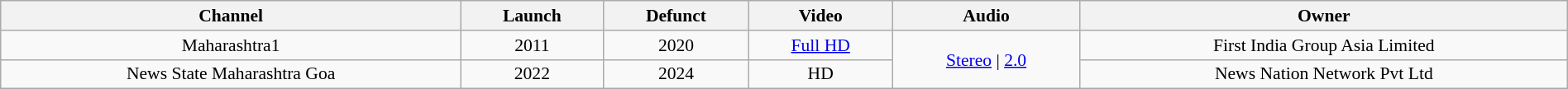<table class="wikitable sortable" style="border-collapse:collapse; font-size: 90%; text-align:center" width="100%">
<tr>
<th>Channel</th>
<th>Launch</th>
<th>Defunct</th>
<th>Video</th>
<th>Audio</th>
<th>Owner</th>
</tr>
<tr>
<td>Maharashtra1</td>
<td>2011</td>
<td>2020</td>
<td><a href='#'>Full HD</a></td>
<td rowspan="2"><a href='#'>Stereo</a> | <a href='#'>2.0</a></td>
<td>First India Group Asia Limited</td>
</tr>
<tr>
<td>News State Maharashtra Goa</td>
<td>2022</td>
<td>2024</td>
<td>HD</td>
<td>News Nation Network Pvt Ltd</td>
</tr>
</table>
